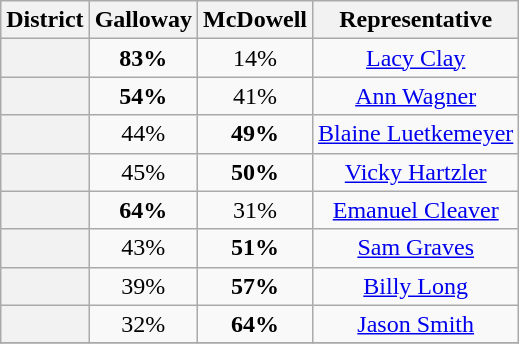<table class=wikitable>
<tr>
<th>District</th>
<th>Galloway</th>
<th>McDowell</th>
<th>Representative</th>
</tr>
<tr align=center>
<th></th>
<td><strong>83%</strong></td>
<td>14%</td>
<td><a href='#'>Lacy Clay</a></td>
</tr>
<tr align=center>
<th></th>
<td><strong>54%</strong></td>
<td>41%</td>
<td><a href='#'>Ann Wagner</a></td>
</tr>
<tr align=center>
<th></th>
<td>44%</td>
<td><strong>49%</strong></td>
<td><a href='#'>Blaine Luetkemeyer</a></td>
</tr>
<tr align=center>
<th></th>
<td>45%</td>
<td><strong>50%</strong></td>
<td><a href='#'>Vicky Hartzler</a></td>
</tr>
<tr align=center>
<th></th>
<td><strong>64%</strong></td>
<td>31%</td>
<td><a href='#'>Emanuel Cleaver</a></td>
</tr>
<tr align=center>
<th></th>
<td>43%</td>
<td><strong>51%</strong></td>
<td><a href='#'>Sam Graves</a></td>
</tr>
<tr align=center>
<th></th>
<td>39%</td>
<td><strong>57%</strong></td>
<td><a href='#'>Billy Long</a></td>
</tr>
<tr align=center>
<th></th>
<td>32%</td>
<td><strong>64%</strong></td>
<td><a href='#'>Jason Smith</a></td>
</tr>
<tr align=center>
</tr>
</table>
